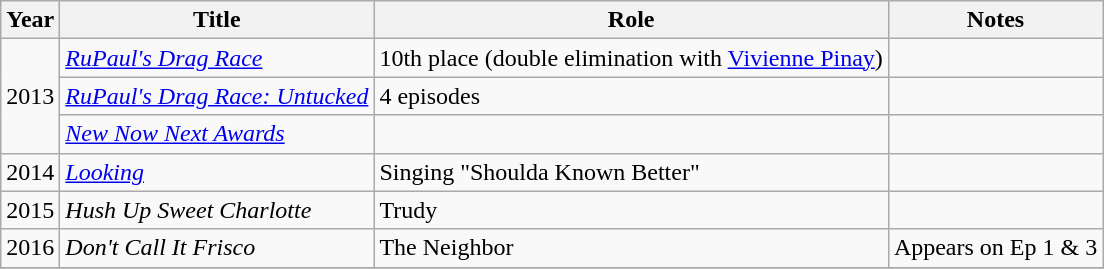<table class="wikitable">
<tr>
<th>Year</th>
<th>Title</th>
<th>Role</th>
<th>Notes</th>
</tr>
<tr>
<td rowspan="3">2013</td>
<td><em><a href='#'>RuPaul's Drag Race</a></em></td>
<td>10th place (double elimination with <a href='#'>Vivienne Pinay</a>)</td>
<td></td>
</tr>
<tr>
<td scope="row"><em><a href='#'>RuPaul's Drag Race: Untucked</a></em></td>
<td>4 episodes</td>
<td></td>
</tr>
<tr>
<td scope="row"><em><a href='#'>New Now Next Awards</a></em></td>
<td></td>
<td></td>
</tr>
<tr>
<td>2014</td>
<td><em><a href='#'>Looking</a></em></td>
<td>Singing "Shoulda Known Better"</td>
<td></td>
</tr>
<tr>
<td>2015</td>
<td><em>Hush Up Sweet Charlotte</em></td>
<td>Trudy</td>
<td></td>
</tr>
<tr>
<td>2016</td>
<td><em>Don't Call It Frisco</em></td>
<td>The Neighbor</td>
<td>Appears on Ep 1 & 3</td>
</tr>
<tr>
</tr>
</table>
